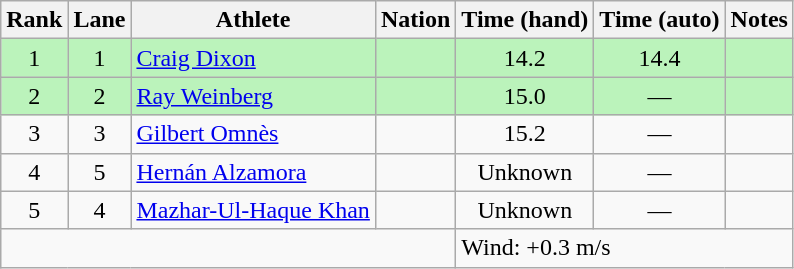<table class="wikitable sortable" style="text-align:center">
<tr>
<th>Rank</th>
<th>Lane</th>
<th>Athlete</th>
<th>Nation</th>
<th>Time (hand)</th>
<th>Time (auto)</th>
<th>Notes</th>
</tr>
<tr bgcolor="bbf3bb">
<td>1</td>
<td>1</td>
<td align=left><a href='#'>Craig Dixon</a></td>
<td align=left></td>
<td>14.2</td>
<td>14.4</td>
<td></td>
</tr>
<tr bgcolor="bbf3bb">
<td>2</td>
<td>2</td>
<td align=left><a href='#'>Ray Weinberg</a></td>
<td align=left></td>
<td>15.0</td>
<td>—</td>
<td></td>
</tr>
<tr>
<td>3</td>
<td>3</td>
<td align=left><a href='#'>Gilbert Omnès</a></td>
<td align=left></td>
<td>15.2</td>
<td>—</td>
<td></td>
</tr>
<tr>
<td>4</td>
<td>5</td>
<td align=left><a href='#'>Hernán Alzamora</a></td>
<td align=left></td>
<td>Unknown</td>
<td>—</td>
<td></td>
</tr>
<tr>
<td>5</td>
<td>4</td>
<td align=left><a href='#'>Mazhar-Ul-Haque Khan</a></td>
<td align=left></td>
<td>Unknown</td>
<td>—</td>
<td></td>
</tr>
<tr class="sortbottom">
<td colspan=4></td>
<td colspan="3" style="text-align:left;">Wind: +0.3 m/s</td>
</tr>
</table>
